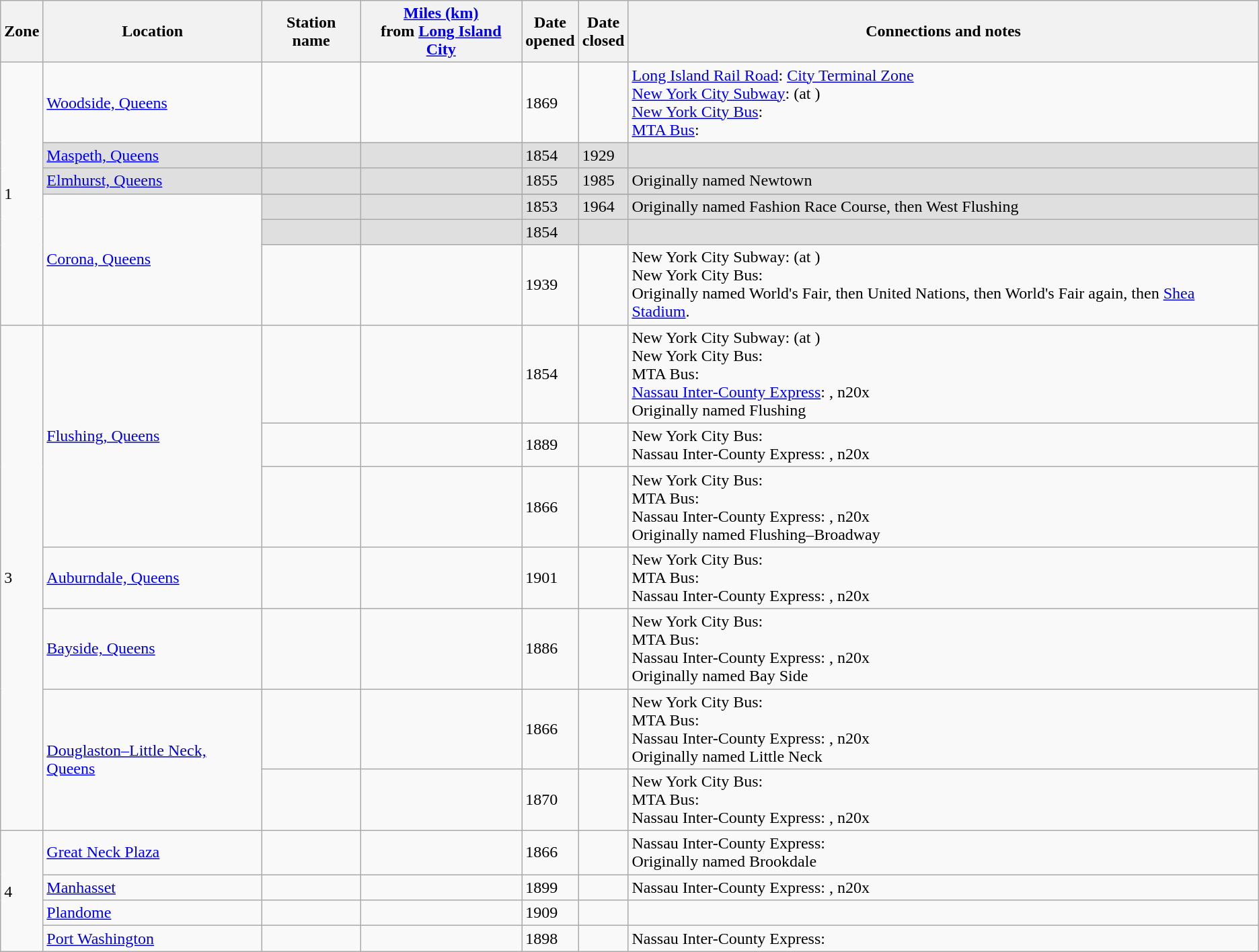<table class="wikitable">
<tr>
<th>Zone</th>
<th>Location</th>
<th>Station name</th>
<th><a href='#'>Miles (km)</a><br>from <a href='#'>Long Island City</a></th>
<th>Date<br>opened</th>
<th>Date<br>closed</th>
<th>Connections and notes</th>
</tr>
<tr>
<td rowspan=7>1</td>
<td><a href='#'>Woodside, Queens</a></td>
<td> </td>
<td></td>
<td>1869</td>
<td></td>
<td><a href='#'>Long Island Rail Road</a>: <a href='#'>City Terminal Zone</a><br><a href='#'>New York City Subway</a>:  (at )<br><a href='#'>New York City Bus</a>: <br><a href='#'>MTA Bus</a>: </td>
</tr>
<tr bgcolor=dfdfdf>
<td><a href='#'>Maspeth, Queens</a></td>
<td></td>
<td></td>
<td>1854</td>
<td>1929</td>
<td></td>
</tr>
<tr bgcolor=dfdfdf>
<td><a href='#'>Elmhurst, Queens</a></td>
<td></td>
<td></td>
<td>1855</td>
<td>1985</td>
<td>Originally named Newtown</td>
</tr>
<tr>
<td rowspan=4><a href='#'>Corona, Queens</a></td>
</tr>
<tr bgcolor=dfdfdf>
<td></td>
<td></td>
<td>1853</td>
<td>1964</td>
<td>Originally named Fashion Race Course, then West Flushing</td>
</tr>
<tr bgcolor=dfdfdf>
<td></td>
<td></td>
<td>1854</td>
<td></td>
<td></td>
</tr>
<tr>
<td></td>
<td></td>
<td>1939</td>
<td></td>
<td>New York City Subway:  (at )<br>New York City Bus: <br>Originally named World's Fair, then United Nations, then World's Fair again, then <a href='#'>Shea Stadium</a>.</td>
</tr>
<tr>
<td rowspan=7>3</td>
<td rowspan=3><a href='#'>Flushing, Queens</a></td>
<td> </td>
<td></td>
<td>1854</td>
<td></td>
<td>New York City Subway:  (at )<br>New York City Bus: <br>MTA Bus: <br><a href='#'>Nassau Inter-County Express</a>: , n20x<br>Originally named Flushing</td>
</tr>
<tr>
<td> </td>
<td></td>
<td>1889</td>
<td></td>
<td>New York City Bus: <br>Nassau Inter-County Express: , n20x</td>
</tr>
<tr>
<td> </td>
<td></td>
<td>1866</td>
<td></td>
<td>New York City Bus: <br>MTA Bus: <br>Nassau Inter-County Express: , n20x<br>Originally named Flushing–Broadway</td>
</tr>
<tr>
<td><a href='#'>Auburndale, Queens</a></td>
<td> </td>
<td></td>
<td>1901</td>
<td></td>
<td>New York City Bus: <br>MTA Bus: <br>Nassau Inter-County Express: , n20x</td>
</tr>
<tr>
<td><a href='#'>Bayside, Queens</a></td>
<td> </td>
<td></td>
<td>1886</td>
<td></td>
<td>New York City Bus: <br>MTA Bus: <br>Nassau Inter-County Express: , n20x<br>Originally named Bay Side</td>
</tr>
<tr>
<td rowspan=2><a href='#'>Douglaston–Little Neck, Queens</a></td>
<td> </td>
<td></td>
<td>1866</td>
<td></td>
<td>New York City Bus: <br>MTA Bus: <br>Nassau Inter-County Express: , n20x<br>Originally named Little Neck</td>
</tr>
<tr>
<td> </td>
<td></td>
<td>1870</td>
<td></td>
<td>New York City Bus: <br>MTA Bus: <br>Nassau Inter-County Express: , n20x</td>
</tr>
<tr>
<td rowspan=4>4</td>
<td><a href='#'>Great Neck Plaza</a></td>
<td> </td>
<td></td>
<td>1866</td>
<td></td>
<td>Nassau Inter-County Express: <br>Originally named Brookdale</td>
</tr>
<tr>
<td><a href='#'>Manhasset</a></td>
<td> </td>
<td></td>
<td>1899</td>
<td></td>
<td>Nassau Inter-County Express: , n20x</td>
</tr>
<tr>
<td><a href='#'>Plandome</a></td>
<td> </td>
<td></td>
<td>1909</td>
<td></td>
<td></td>
</tr>
<tr>
<td><a href='#'>Port Washington</a></td>
<td> </td>
<td></td>
<td>1898</td>
<td></td>
<td>Nassau Inter-County Express: </td>
</tr>
</table>
